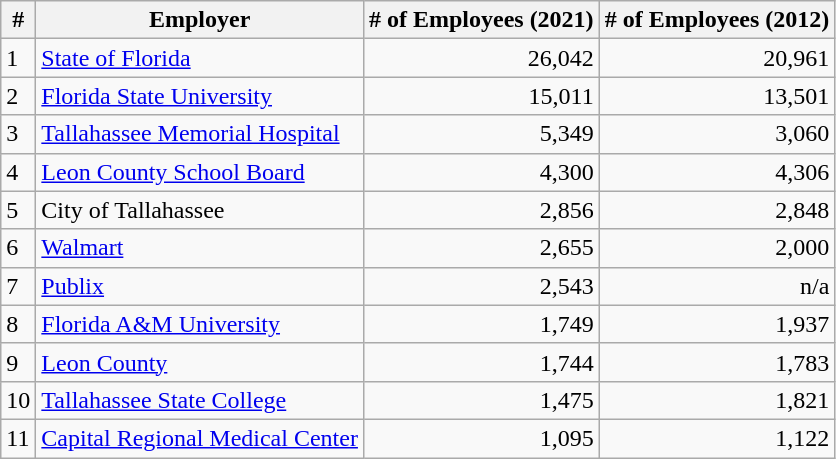<table class="wikitable">
<tr>
<th>#</th>
<th>Employer</th>
<th># of Employees (2021)</th>
<th># of Employees (2012)</th>
</tr>
<tr>
<td>1</td>
<td><a href='#'>State of Florida</a></td>
<td style="text-align: right;">26,042</td>
<td style="text-align: right;">20,961</td>
</tr>
<tr>
<td>2</td>
<td><a href='#'>Florida State University</a></td>
<td style="text-align: right;">15,011</td>
<td style="text-align: right;">13,501</td>
</tr>
<tr>
<td>3</td>
<td><a href='#'>Tallahassee Memorial Hospital</a></td>
<td style="text-align: right;">5,349</td>
<td style="text-align: right;">3,060</td>
</tr>
<tr>
<td>4</td>
<td><a href='#'>Leon County School Board</a></td>
<td style="text-align: right;">4,300</td>
<td style="text-align: right;">4,306</td>
</tr>
<tr>
<td>5</td>
<td>City of Tallahassee</td>
<td style="text-align: right;">2,856</td>
<td style="text-align: right;">2,848</td>
</tr>
<tr>
<td>6</td>
<td><a href='#'>Walmart</a></td>
<td style="text-align: right;">2,655</td>
<td style="text-align: right;">2,000</td>
</tr>
<tr>
<td>7</td>
<td><a href='#'>Publix</a></td>
<td style="text-align: right;">2,543</td>
<td style="text-align: right;">n/a</td>
</tr>
<tr>
<td>8</td>
<td><a href='#'>Florida A&M University</a></td>
<td style="text-align: right;">1,749</td>
<td style="text-align: right;">1,937</td>
</tr>
<tr>
<td>9</td>
<td><a href='#'>Leon County</a></td>
<td style="text-align: right;">1,744</td>
<td style="text-align: right;">1,783</td>
</tr>
<tr>
<td>10</td>
<td><a href='#'>Tallahassee State College</a></td>
<td style="text-align: right;">1,475</td>
<td style="text-align: right;">1,821</td>
</tr>
<tr>
<td>11</td>
<td><a href='#'>Capital Regional Medical Center</a></td>
<td style="text-align: right;">1,095</td>
<td style="text-align: right;">1,122</td>
</tr>
</table>
